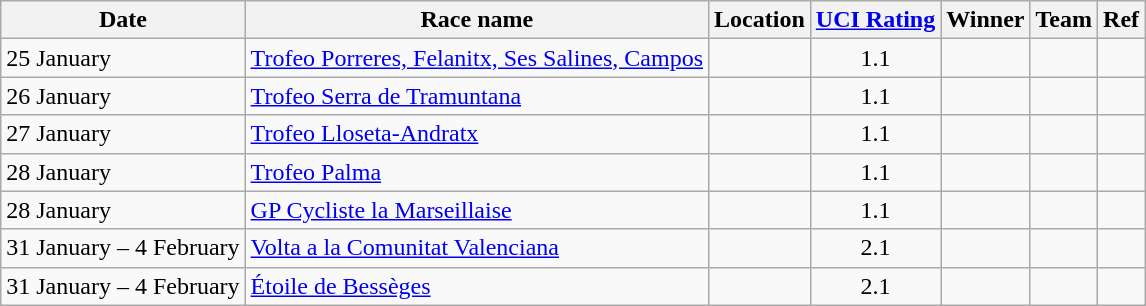<table class="wikitable sortable">
<tr>
<th>Date</th>
<th>Race name</th>
<th>Location</th>
<th><a href='#'>UCI Rating</a></th>
<th>Winner</th>
<th>Team</th>
<th>Ref</th>
</tr>
<tr>
<td>25 January</td>
<td><a href='#'>Trofeo Porreres, Felanitx, Ses Salines, Campos</a></td>
<td></td>
<td align=center>1.1</td>
<td></td>
<td></td>
<td align=center></td>
</tr>
<tr>
<td>26 January</td>
<td><a href='#'>Trofeo Serra de Tramuntana</a></td>
<td></td>
<td align=center>1.1</td>
<td></td>
<td></td>
<td align=center></td>
</tr>
<tr>
<td>27 January</td>
<td><a href='#'>Trofeo Lloseta-Andratx</a></td>
<td></td>
<td align=center>1.1</td>
<td></td>
<td></td>
<td align=center></td>
</tr>
<tr>
<td>28 January</td>
<td><a href='#'>Trofeo Palma</a></td>
<td></td>
<td align=center>1.1</td>
<td></td>
<td></td>
<td align=center></td>
</tr>
<tr>
<td>28 January</td>
<td><a href='#'>GP Cycliste la Marseillaise</a></td>
<td></td>
<td align=center>1.1</td>
<td></td>
<td></td>
<td align=center></td>
</tr>
<tr>
<td>31 January – 4 February</td>
<td><a href='#'>Volta a la Comunitat Valenciana</a></td>
<td></td>
<td align=center>2.1</td>
<td></td>
<td></td>
<td align=center></td>
</tr>
<tr>
<td>31 January – 4 February</td>
<td><a href='#'>Étoile de Bessèges</a></td>
<td></td>
<td align=center>2.1</td>
<td></td>
<td></td>
<td align=center></td>
</tr>
</table>
